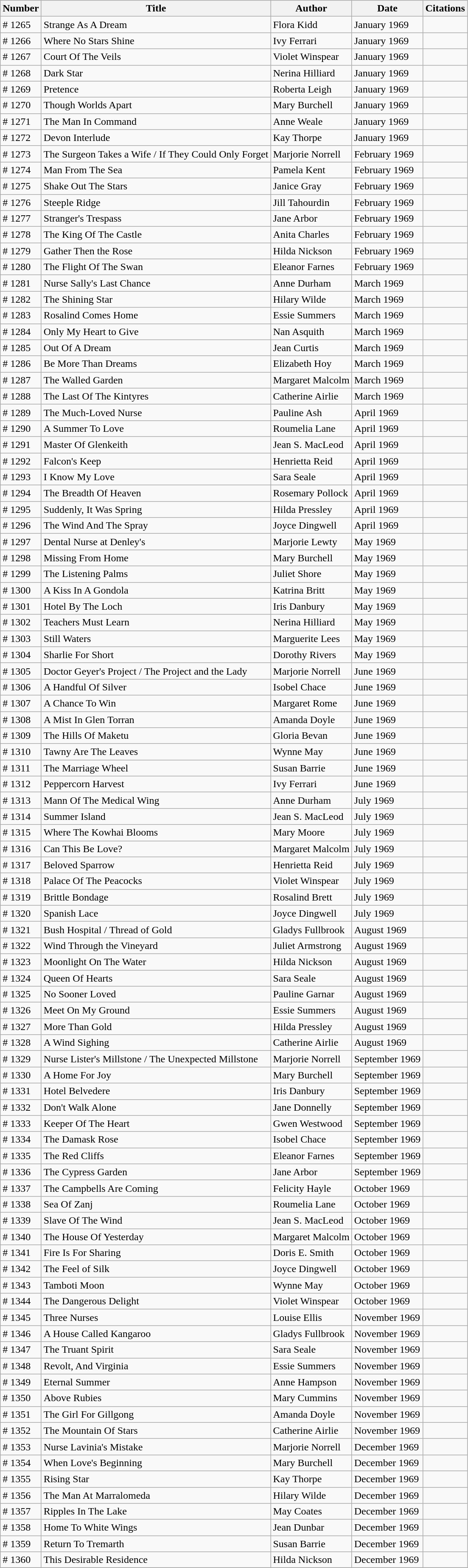<table class="wikitable">
<tr>
<th>Number</th>
<th>Title</th>
<th>Author</th>
<th>Date</th>
<th>Citations</th>
</tr>
<tr>
<td># 1265</td>
<td>Strange As A Dream</td>
<td>Flora Kidd</td>
<td>January 1969</td>
<td></td>
</tr>
<tr>
<td># 1266</td>
<td>Where No Stars Shine</td>
<td>Ivy Ferrari</td>
<td>January 1969</td>
<td></td>
</tr>
<tr>
<td># 1267</td>
<td>Court Of The Veils</td>
<td>Violet Winspear</td>
<td>January 1969</td>
<td></td>
</tr>
<tr>
<td># 1268</td>
<td>Dark Star</td>
<td>Nerina Hilliard</td>
<td>January 1969</td>
<td></td>
</tr>
<tr>
<td># 1269</td>
<td>Pretence</td>
<td>Roberta Leigh</td>
<td>January 1969</td>
<td></td>
</tr>
<tr>
<td># 1270</td>
<td>Though Worlds Apart</td>
<td>Mary Burchell</td>
<td>January 1969</td>
<td></td>
</tr>
<tr>
<td># 1271</td>
<td>The Man In Command</td>
<td>Anne Weale</td>
<td>January 1969</td>
<td></td>
</tr>
<tr>
<td># 1272</td>
<td>Devon Interlude</td>
<td>Kay Thorpe</td>
<td>January 1969</td>
<td></td>
</tr>
<tr>
<td># 1273</td>
<td>The Surgeon Takes a Wife / If They Could Only Forget</td>
<td>Marjorie Norrell</td>
<td>February 1969</td>
<td></td>
</tr>
<tr>
<td># 1274</td>
<td>Man From The Sea</td>
<td>Pamela Kent</td>
<td>February 1969</td>
<td></td>
</tr>
<tr>
<td># 1275</td>
<td>Shake Out The Stars</td>
<td>Janice Gray</td>
<td>February 1969</td>
<td></td>
</tr>
<tr>
<td># 1276</td>
<td>Steeple Ridge</td>
<td>Jill Tahourdin</td>
<td>February 1969</td>
<td></td>
</tr>
<tr>
<td># 1277</td>
<td>Stranger's Trespass</td>
<td>Jane Arbor</td>
<td>February 1969</td>
<td></td>
</tr>
<tr>
<td># 1278</td>
<td>The King Of The Castle</td>
<td>Anita Charles</td>
<td>February 1969</td>
<td></td>
</tr>
<tr>
<td># 1279</td>
<td>Gather Then the Rose</td>
<td>Hilda Nickson</td>
<td>February 1969</td>
<td></td>
</tr>
<tr>
<td># 1280</td>
<td>The Flight Of The Swan</td>
<td>Eleanor Farnes</td>
<td>February 1969</td>
<td></td>
</tr>
<tr>
<td># 1281</td>
<td>Nurse Sally's Last Chance</td>
<td>Anne Durham</td>
<td>March 1969</td>
<td></td>
</tr>
<tr>
<td># 1282</td>
<td>The Shining Star</td>
<td>Hilary Wilde</td>
<td>March 1969</td>
<td></td>
</tr>
<tr>
<td># 1283</td>
<td>Rosalind Comes Home</td>
<td>Essie Summers</td>
<td>March 1969</td>
<td></td>
</tr>
<tr>
<td># 1284</td>
<td>Only My Heart to Give</td>
<td>Nan Asquith</td>
<td>March 1969</td>
<td></td>
</tr>
<tr>
<td># 1285</td>
<td>Out Of A Dream</td>
<td>Jean Curtis</td>
<td>March 1969</td>
<td></td>
</tr>
<tr>
<td># 1286</td>
<td>Be More Than Dreams</td>
<td>Elizabeth Hoy</td>
<td>March 1969</td>
<td></td>
</tr>
<tr>
<td># 1287</td>
<td>The Walled Garden</td>
<td>Margaret Malcolm</td>
<td>March 1969</td>
<td></td>
</tr>
<tr>
<td># 1288</td>
<td>The Last Of The Kintyres</td>
<td>Catherine Airlie</td>
<td>March 1969</td>
<td></td>
</tr>
<tr>
<td># 1289</td>
<td>The Much-Loved Nurse</td>
<td>Pauline Ash</td>
<td>April 1969</td>
<td></td>
</tr>
<tr>
<td># 1290</td>
<td>A Summer To Love</td>
<td>Roumelia Lane</td>
<td>April 1969</td>
<td></td>
</tr>
<tr>
<td># 1291</td>
<td>Master Of Glenkeith</td>
<td>Jean S. MacLeod</td>
<td>April 1969</td>
<td></td>
</tr>
<tr>
<td># 1292</td>
<td>Falcon's Keep</td>
<td>Henrietta Reid</td>
<td>April 1969</td>
<td></td>
</tr>
<tr>
<td># 1293</td>
<td>I Know My Love</td>
<td>Sara Seale</td>
<td>April 1969</td>
<td></td>
</tr>
<tr>
<td># 1294</td>
<td>The Breadth Of Heaven</td>
<td>Rosemary Pollock</td>
<td>April 1969</td>
<td></td>
</tr>
<tr>
<td># 1295</td>
<td>Suddenly, It Was Spring</td>
<td>Hilda Pressley</td>
<td>April 1969</td>
<td></td>
</tr>
<tr>
<td># 1296</td>
<td>The Wind And The Spray</td>
<td>Joyce Dingwell</td>
<td>April 1969</td>
<td></td>
</tr>
<tr>
<td># 1297</td>
<td>Dental Nurse at Denley's</td>
<td>Marjorie Lewty</td>
<td>May 1969</td>
<td></td>
</tr>
<tr>
<td># 1298</td>
<td>Missing From Home</td>
<td>Mary Burchell</td>
<td>May 1969</td>
<td></td>
</tr>
<tr>
<td># 1299</td>
<td>The Listening Palms</td>
<td>Juliet Shore</td>
<td>May 1969</td>
<td></td>
</tr>
<tr>
<td># 1300</td>
<td>A Kiss In A Gondola</td>
<td>Katrina Britt</td>
<td>May 1969</td>
<td></td>
</tr>
<tr>
<td># 1301</td>
<td>Hotel By The Loch</td>
<td>Iris Danbury</td>
<td>May 1969</td>
<td></td>
</tr>
<tr>
<td># 1302</td>
<td>Teachers Must Learn</td>
<td>Nerina Hilliard</td>
<td>May 1969</td>
<td></td>
</tr>
<tr>
<td># 1303</td>
<td>Still Waters</td>
<td>Marguerite Lees</td>
<td>May 1969</td>
<td></td>
</tr>
<tr>
<td># 1304</td>
<td>Sharlie For Short</td>
<td>Dorothy Rivers</td>
<td>May 1969</td>
<td></td>
</tr>
<tr>
<td># 1305</td>
<td>Doctor Geyer's Project / The Project and the Lady</td>
<td>Marjorie Norrell</td>
<td>June 1969</td>
<td></td>
</tr>
<tr>
<td># 1306</td>
<td>A Handful Of Silver</td>
<td>Isobel Chace</td>
<td>June 1969</td>
<td></td>
</tr>
<tr>
<td># 1307</td>
<td>A Chance To Win</td>
<td>Margaret Rome</td>
<td>June 1969</td>
<td></td>
</tr>
<tr>
<td># 1308</td>
<td>A Mist In Glen Torran</td>
<td>Amanda Doyle</td>
<td>June 1969</td>
<td></td>
</tr>
<tr>
<td># 1309</td>
<td>The Hills Of Maketu</td>
<td>Gloria Bevan</td>
<td>June 1969</td>
<td></td>
</tr>
<tr>
<td># 1310</td>
<td>Tawny Are The Leaves</td>
<td>Wynne May</td>
<td>June 1969</td>
<td></td>
</tr>
<tr>
<td># 1311</td>
<td>The Marriage Wheel</td>
<td>Susan Barrie</td>
<td>June 1969</td>
<td></td>
</tr>
<tr>
<td># 1312</td>
<td>Peppercorn Harvest</td>
<td>Ivy Ferrari</td>
<td>June 1969</td>
<td></td>
</tr>
<tr>
<td># 1313</td>
<td>Mann Of The Medical Wing</td>
<td>Anne Durham</td>
<td>July 1969</td>
<td></td>
</tr>
<tr>
<td># 1314</td>
<td>Summer Island</td>
<td>Jean S. MacLeod</td>
<td>July 1969</td>
<td></td>
</tr>
<tr>
<td># 1315</td>
<td>Where The Kowhai Blooms</td>
<td>Mary Moore</td>
<td>July 1969</td>
<td></td>
</tr>
<tr>
<td># 1316</td>
<td>Can This Be Love?</td>
<td>Margaret Malcolm</td>
<td>July 1969</td>
<td></td>
</tr>
<tr>
<td># 1317</td>
<td>Beloved Sparrow</td>
<td>Henrietta Reid</td>
<td>July 1969</td>
<td></td>
</tr>
<tr>
<td># 1318</td>
<td>Palace Of The Peacocks</td>
<td>Violet Winspear</td>
<td>July 1969</td>
<td></td>
</tr>
<tr>
<td># 1319</td>
<td>Brittle Bondage</td>
<td>Rosalind Brett</td>
<td>July 1969</td>
<td></td>
</tr>
<tr>
<td># 1320</td>
<td>Spanish Lace</td>
<td>Joyce Dingwell</td>
<td>July 1969</td>
<td></td>
</tr>
<tr>
<td># 1321</td>
<td>Bush Hospital / Thread of Gold</td>
<td>Gladys Fullbrook</td>
<td>August 1969</td>
<td></td>
</tr>
<tr>
<td># 1322</td>
<td>Wind Through the Vineyard</td>
<td>Juliet Armstrong</td>
<td>August 1969</td>
<td></td>
</tr>
<tr>
<td># 1323</td>
<td>Moonlight On The Water</td>
<td>Hilda Nickson</td>
<td>August 1969</td>
<td></td>
</tr>
<tr>
<td># 1324</td>
<td>Queen Of Hearts</td>
<td>Sara Seale</td>
<td>August 1969</td>
<td></td>
</tr>
<tr>
<td># 1325</td>
<td>No Sooner Loved</td>
<td>Pauline Garnar</td>
<td>August 1969</td>
<td></td>
</tr>
<tr>
<td># 1326</td>
<td>Meet On My Ground</td>
<td>Essie Summers</td>
<td>August 1969</td>
<td></td>
</tr>
<tr>
<td># 1327</td>
<td>More Than Gold</td>
<td>Hilda Pressley</td>
<td>August 1969</td>
<td></td>
</tr>
<tr>
<td># 1328</td>
<td>A Wind Sighing</td>
<td>Catherine Airlie</td>
<td>August 1969</td>
<td></td>
</tr>
<tr>
<td># 1329</td>
<td>Nurse Lister's Millstone / The Unexpected Millstone</td>
<td>Marjorie Norrell</td>
<td>September 1969</td>
<td></td>
</tr>
<tr>
<td># 1330</td>
<td>A Home For Joy</td>
<td>Mary Burchell</td>
<td>September 1969</td>
<td></td>
</tr>
<tr>
<td># 1331</td>
<td>Hotel Belvedere</td>
<td>Iris Danbury</td>
<td>September 1969</td>
<td></td>
</tr>
<tr>
<td># 1332</td>
<td>Don't Walk Alone</td>
<td>Jane Donnelly</td>
<td>September 1969</td>
<td></td>
</tr>
<tr>
<td># 1333</td>
<td>Keeper Of The Heart</td>
<td>Gwen Westwood</td>
<td>September 1969</td>
<td></td>
</tr>
<tr>
<td># 1334</td>
<td>The Damask Rose</td>
<td>Isobel Chace</td>
<td>September 1969</td>
<td></td>
</tr>
<tr>
<td># 1335</td>
<td>The Red Cliffs</td>
<td>Eleanor Farnes</td>
<td>September 1969</td>
<td></td>
</tr>
<tr>
<td># 1336</td>
<td>The Cypress Garden</td>
<td>Jane Arbor</td>
<td>September 1969</td>
<td></td>
</tr>
<tr>
<td># 1337</td>
<td>The Campbells Are Coming</td>
<td>Felicity Hayle</td>
<td>October 1969</td>
<td></td>
</tr>
<tr>
<td># 1338</td>
<td>Sea Of Zanj</td>
<td>Roumelia Lane</td>
<td>October 1969</td>
<td></td>
</tr>
<tr>
<td># 1339</td>
<td>Slave Of The Wind</td>
<td>Jean S. MacLeod</td>
<td>October 1969</td>
<td></td>
</tr>
<tr>
<td># 1340</td>
<td>The House Of Yesterday</td>
<td>Margaret Malcolm</td>
<td>October 1969</td>
<td></td>
</tr>
<tr>
<td># 1341</td>
<td>Fire Is For Sharing</td>
<td>Doris E. Smith</td>
<td>October 1969</td>
<td></td>
</tr>
<tr>
<td># 1342</td>
<td>The Feel of Silk</td>
<td>Joyce Dingwell</td>
<td>October 1969</td>
<td></td>
</tr>
<tr>
<td># 1343</td>
<td>Tamboti Moon</td>
<td>Wynne May</td>
<td>October 1969</td>
<td></td>
</tr>
<tr>
<td># 1344</td>
<td>The Dangerous Delight</td>
<td>Violet Winspear</td>
<td>October 1969</td>
<td></td>
</tr>
<tr>
<td># 1345</td>
<td>Three Nurses</td>
<td>Louise Ellis</td>
<td>November 1969</td>
<td></td>
</tr>
<tr>
<td># 1346</td>
<td>A House Called Kangaroo</td>
<td>Gladys Fullbrook</td>
<td>November 1969</td>
<td></td>
</tr>
<tr>
<td># 1347</td>
<td>The Truant Spirit</td>
<td>Sara Seale</td>
<td>November 1969</td>
<td></td>
</tr>
<tr>
<td># 1348</td>
<td>Revolt, And Virginia</td>
<td>Essie Summers</td>
<td>November 1969</td>
<td></td>
</tr>
<tr>
<td># 1349</td>
<td>Eternal Summer</td>
<td>Anne Hampson</td>
<td>November 1969</td>
<td></td>
</tr>
<tr>
<td># 1350</td>
<td>Above Rubies</td>
<td>Mary Cummins</td>
<td>November 1969</td>
<td></td>
</tr>
<tr>
<td># 1351</td>
<td>The Girl For Gillgong</td>
<td>Amanda Doyle</td>
<td>November 1969</td>
<td></td>
</tr>
<tr>
<td># 1352</td>
<td>The Mountain Of Stars</td>
<td>Catherine Airlie</td>
<td>November 1969</td>
<td></td>
</tr>
<tr>
<td># 1353</td>
<td>Nurse Lavinia's Mistake</td>
<td>Marjorie Norrell</td>
<td>December 1969</td>
<td></td>
</tr>
<tr>
<td># 1354</td>
<td>When Love's Beginning</td>
<td>Mary Burchell</td>
<td>December 1969</td>
<td></td>
</tr>
<tr>
<td># 1355</td>
<td>Rising Star</td>
<td>Kay Thorpe</td>
<td>December 1969</td>
<td></td>
</tr>
<tr>
<td># 1356</td>
<td>The Man At Marralomeda</td>
<td>Hilary Wilde</td>
<td>December 1969</td>
<td></td>
</tr>
<tr>
<td># 1357</td>
<td>Ripples In The Lake</td>
<td>May Coates</td>
<td>December 1969</td>
<td></td>
</tr>
<tr>
<td># 1358</td>
<td>Home To White Wings</td>
<td>Jean Dunbar</td>
<td>December 1969</td>
<td></td>
</tr>
<tr>
<td># 1359</td>
<td>Return To Tremarth</td>
<td>Susan Barrie</td>
<td>December 1969</td>
<td></td>
</tr>
<tr>
<td># 1360</td>
<td>This Desirable Residence</td>
<td>Hilda Nickson</td>
<td>December 1969</td>
<td></td>
</tr>
<tr>
</tr>
</table>
